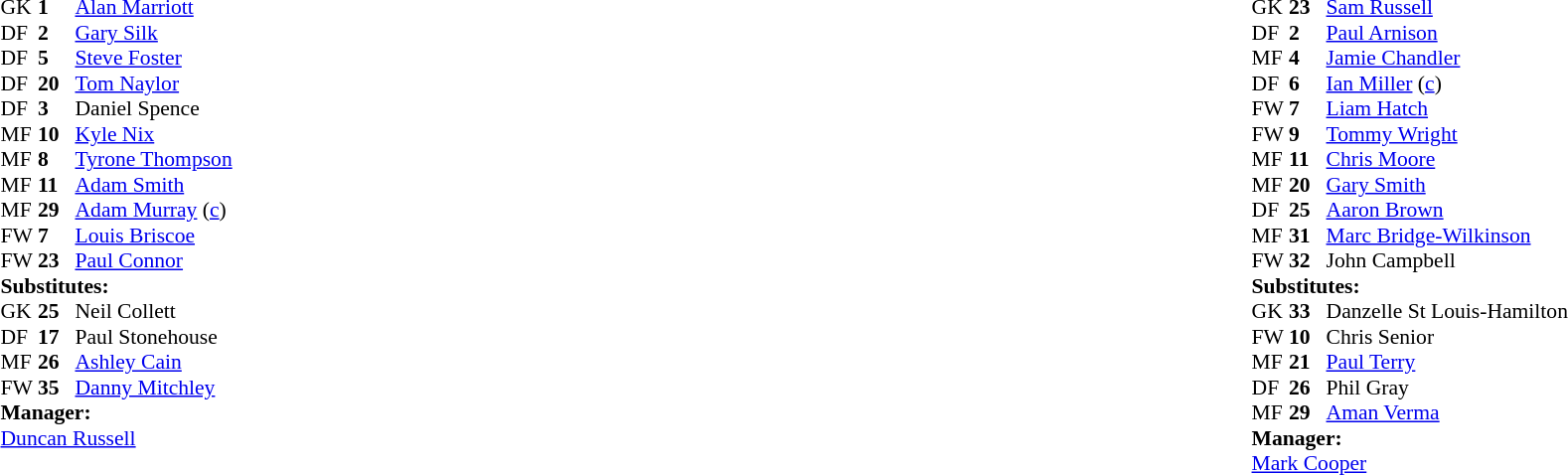<table style="width:100%;">
<tr>
<td style="vertical-align:top; width:50%;"><br><table style="font-size: 90%" cellspacing="0" cellpadding="0">
<tr>
<td colspan="4"></td>
</tr>
<tr>
<th width=25></th>
<th width=25></th>
</tr>
<tr>
<th width="25"></th>
<th width="25"></th>
</tr>
<tr>
<td>GK</td>
<td><strong>1</strong></td>
<td> <a href='#'>Alan Marriott</a></td>
</tr>
<tr>
<td>DF</td>
<td><strong>2</strong></td>
<td> <a href='#'>Gary Silk</a></td>
</tr>
<tr>
<td>DF</td>
<td><strong>5</strong></td>
<td> <a href='#'>Steve Foster</a></td>
</tr>
<tr>
<td>DF</td>
<td><strong>20</strong></td>
<td> <a href='#'>Tom Naylor</a></td>
</tr>
<tr>
<td>DF</td>
<td><strong>3</strong></td>
<td> Daniel Spence</td>
</tr>
<tr>
<td>MF</td>
<td><strong>10</strong></td>
<td> <a href='#'>Kyle Nix</a></td>
</tr>
<tr>
<td>MF</td>
<td><strong>8</strong></td>
<td> <a href='#'>Tyrone Thompson</a></td>
</tr>
<tr>
<td>MF</td>
<td><strong>11</strong></td>
<td> <a href='#'>Adam Smith</a></td>
<td></td>
<td></td>
</tr>
<tr>
<td>MF</td>
<td><strong>29</strong></td>
<td> <a href='#'>Adam Murray</a> (<a href='#'>c</a>)</td>
<td></td>
<td></td>
</tr>
<tr>
<td>FW</td>
<td><strong>7</strong></td>
<td> <a href='#'>Louis Briscoe</a></td>
</tr>
<tr>
<td>FW</td>
<td><strong>23</strong></td>
<td> <a href='#'>Paul Connor</a></td>
</tr>
<tr>
<td colspan=3><strong>Substitutes:</strong></td>
</tr>
<tr>
<td>GK</td>
<td><strong>25</strong></td>
<td> Neil Collett</td>
</tr>
<tr>
<td>DF</td>
<td><strong>17</strong></td>
<td> Paul Stonehouse</td>
</tr>
<tr>
<td>MF</td>
<td><strong>26</strong></td>
<td> <a href='#'>Ashley Cain</a></td>
<td></td>
<td></td>
</tr>
<tr>
<td>FW</td>
<td><strong>35</strong></td>
<td> <a href='#'>Danny Mitchley</a></td>
<td></td>
<td></td>
</tr>
<tr>
<td colspan=3><strong>Manager:</strong></td>
</tr>
<tr>
<td colspan=4> <a href='#'>Duncan Russell</a></td>
</tr>
</table>
</td>
<td valign="top"></td>
<td style="vertical-align:top; width:50%;"><br><table cellspacing="0" cellpadding="0" style="font-size:90%; margin:auto;">
<tr>
<td colspan="4"></td>
</tr>
<tr>
<th width=25></th>
<th width=25></th>
</tr>
<tr>
<td>GK</td>
<td><strong>23</strong></td>
<td> <a href='#'>Sam Russell</a></td>
</tr>
<tr>
<td>DF</td>
<td><strong>2</strong></td>
<td> <a href='#'>Paul Arnison</a></td>
</tr>
<tr>
<td>MF</td>
<td><strong>4</strong></td>
<td> <a href='#'>Jamie Chandler</a></td>
</tr>
<tr>
<td>DF</td>
<td><strong>6</strong></td>
<td> <a href='#'>Ian Miller</a> (<a href='#'>c</a>)</td>
</tr>
<tr>
<td>FW</td>
<td><strong>7</strong></td>
<td> <a href='#'>Liam Hatch</a></td>
</tr>
<tr>
<td>FW</td>
<td><strong>9</strong></td>
<td> <a href='#'>Tommy Wright</a></td>
<td></td>
</tr>
<tr>
<td>MF</td>
<td><strong>11</strong></td>
<td> <a href='#'>Chris Moore</a></td>
</tr>
<tr>
<td>MF</td>
<td><strong>20</strong></td>
<td> <a href='#'>Gary Smith</a></td>
<td></td>
<td></td>
</tr>
<tr>
<td>DF</td>
<td><strong>25</strong></td>
<td> <a href='#'>Aaron Brown</a></td>
</tr>
<tr>
<td>MF</td>
<td><strong>31</strong></td>
<td> <a href='#'>Marc Bridge-Wilkinson</a></td>
<td></td>
<td></td>
</tr>
<tr>
<td>FW</td>
<td><strong>32</strong></td>
<td> John Campbell</td>
<td></td>
<td></td>
</tr>
<tr>
<td colspan=3><strong>Substitutes:</strong></td>
</tr>
<tr>
<td>GK</td>
<td><strong>33</strong></td>
<td> Danzelle St Louis-Hamilton</td>
</tr>
<tr>
<td>FW</td>
<td><strong>10</strong></td>
<td> Chris Senior</td>
<td></td>
<td></td>
</tr>
<tr>
<td>MF</td>
<td><strong>21</strong></td>
<td> <a href='#'>Paul Terry</a></td>
<td></td>
<td></td>
</tr>
<tr>
<td>DF</td>
<td><strong>26</strong></td>
<td> Phil Gray</td>
</tr>
<tr>
<td>MF</td>
<td><strong>29</strong></td>
<td> <a href='#'>Aman Verma</a></td>
<td></td>
<td></td>
</tr>
<tr>
<td colspan=3><strong>Manager:</strong></td>
</tr>
<tr>
<td colspan=4> <a href='#'>Mark Cooper</a></td>
</tr>
</table>
</td>
</tr>
</table>
